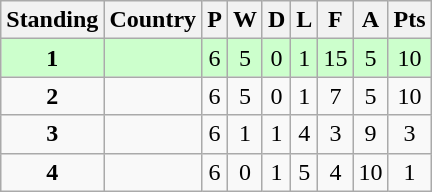<table class="wikitable" style="text-align: center">
<tr>
<th scope="col">Standing</th>
<th scope="col">Country</th>
<th scope="col">P</th>
<th scope="col">W</th>
<th scope="col">D</th>
<th scope="col">L</th>
<th scope="col">F</th>
<th scope="col">A</th>
<th scope="col">Pts</th>
</tr>
<tr style="background:#ccffcc;">
<td><strong>1</strong></td>
<td style="text-align: left"><strong></strong></td>
<td>6</td>
<td>5</td>
<td>0</td>
<td>1</td>
<td>15</td>
<td>5</td>
<td>10</td>
</tr>
<tr>
<td><strong>2</strong></td>
<td style="text-align: left"></td>
<td>6</td>
<td>5</td>
<td>0</td>
<td>1</td>
<td>7</td>
<td>5</td>
<td>10</td>
</tr>
<tr>
<td><strong>3</strong></td>
<td style="text-align: left"></td>
<td>6</td>
<td>1</td>
<td>1</td>
<td>4</td>
<td>3</td>
<td>9</td>
<td>3</td>
</tr>
<tr>
<td><strong>4</strong></td>
<td style="text-align: left"></td>
<td>6</td>
<td>0</td>
<td>1</td>
<td>5</td>
<td>4</td>
<td>10</td>
<td>1</td>
</tr>
</table>
